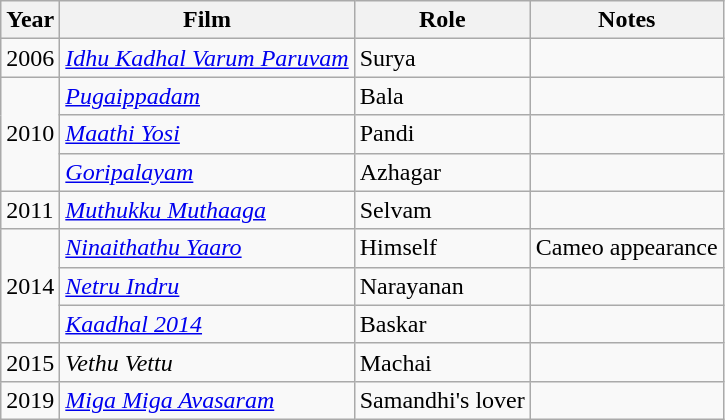<table class="wikitable" style="font-size: 100%;">
<tr>
<th>Year</th>
<th>Film</th>
<th>Role</th>
<th>Notes</th>
</tr>
<tr>
<td>2006</td>
<td><em><a href='#'>Idhu Kadhal Varum Paruvam</a></em></td>
<td>Surya</td>
<td></td>
</tr>
<tr>
<td rowspan="3">2010</td>
<td><em><a href='#'>Pugaippadam</a></em></td>
<td>Bala</td>
<td></td>
</tr>
<tr>
<td><em><a href='#'>Maathi Yosi</a></em></td>
<td>Pandi</td>
<td></td>
</tr>
<tr>
<td><em><a href='#'>Goripalayam</a></em></td>
<td>Azhagar</td>
<td></td>
</tr>
<tr>
<td>2011</td>
<td><em><a href='#'>Muthukku Muthaaga</a></em></td>
<td>Selvam</td>
<td></td>
</tr>
<tr>
<td rowspan="3">2014</td>
<td><em><a href='#'>Ninaithathu Yaaro</a></em></td>
<td>Himself</td>
<td>Cameo appearance</td>
</tr>
<tr>
<td><em><a href='#'>Netru Indru</a></em></td>
<td>Narayanan</td>
<td></td>
</tr>
<tr>
<td><em><a href='#'>Kaadhal 2014</a></em></td>
<td>Baskar</td>
<td></td>
</tr>
<tr>
<td>2015</td>
<td><em>Vethu Vettu</em></td>
<td>Machai</td>
<td></td>
</tr>
<tr>
<td>2019</td>
<td><em><a href='#'>Miga Miga Avasaram</a></em></td>
<td>Samandhi's lover</td>
<td></td>
</tr>
</table>
